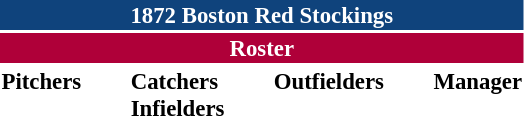<table class="toccolours" style="font-size: 95%;">
<tr>
<th colspan="10" style="background-color: #0f437c; color: #FFFFFF; text-align: center;">1872 Boston Red Stockings</th>
</tr>
<tr>
<td colspan="10" style="background-color:#af0039; color: white; text-align: center;"><strong>Roster</strong></td>
</tr>
<tr>
<td valign="top"><strong>Pitchers</strong><br>
</td>
<td width="25px"></td>
<td valign="top"><strong>Catchers</strong><br>
<strong>Infielders</strong>



</td>
<td width="25px"></td>
<td valign="top"><strong>Outfielders</strong><br>


</td>
<td width="25px"></td>
<td valign="top"><strong>Manager</strong><br></td>
</tr>
</table>
